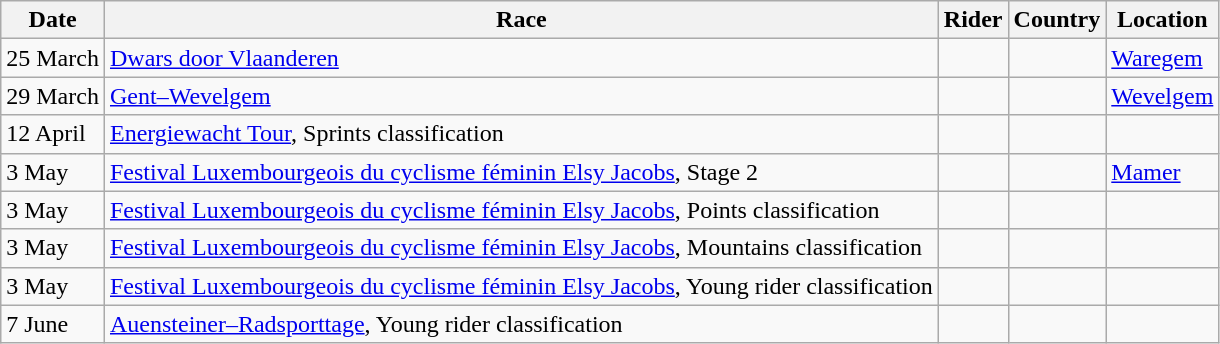<table class="wikitable sortable">
<tr>
<th>Date</th>
<th>Race</th>
<th>Rider</th>
<th>Country</th>
<th>Location</th>
</tr>
<tr>
<td>25 March</td>
<td><a href='#'>Dwars door Vlaanderen</a></td>
<td></td>
<td></td>
<td><a href='#'>Waregem</a></td>
</tr>
<tr>
<td>29 March</td>
<td><a href='#'>Gent–Wevelgem</a></td>
<td></td>
<td></td>
<td><a href='#'>Wevelgem</a></td>
</tr>
<tr>
<td>12 April</td>
<td><a href='#'>Energiewacht Tour</a>, Sprints classification</td>
<td></td>
<td align="center"></td>
<td></td>
</tr>
<tr>
<td>3 May</td>
<td><a href='#'>Festival Luxembourgeois du cyclisme féminin Elsy Jacobs</a>, Stage 2</td>
<td></td>
<td></td>
<td><a href='#'>Mamer</a></td>
</tr>
<tr>
<td>3 May</td>
<td><a href='#'>Festival Luxembourgeois du cyclisme féminin Elsy Jacobs</a>, Points classification</td>
<td></td>
<td></td>
<td></td>
</tr>
<tr>
<td>3 May</td>
<td><a href='#'>Festival Luxembourgeois du cyclisme féminin Elsy Jacobs</a>, Mountains classification</td>
<td></td>
<td></td>
<td></td>
</tr>
<tr>
<td>3 May</td>
<td><a href='#'>Festival Luxembourgeois du cyclisme féminin Elsy Jacobs</a>, Young rider classification</td>
<td></td>
<td></td>
<td></td>
</tr>
<tr>
<td>7 June</td>
<td><a href='#'>Auensteiner–Radsporttage</a>, Young rider classification</td>
<td></td>
<td></td>
<td></td>
</tr>
</table>
